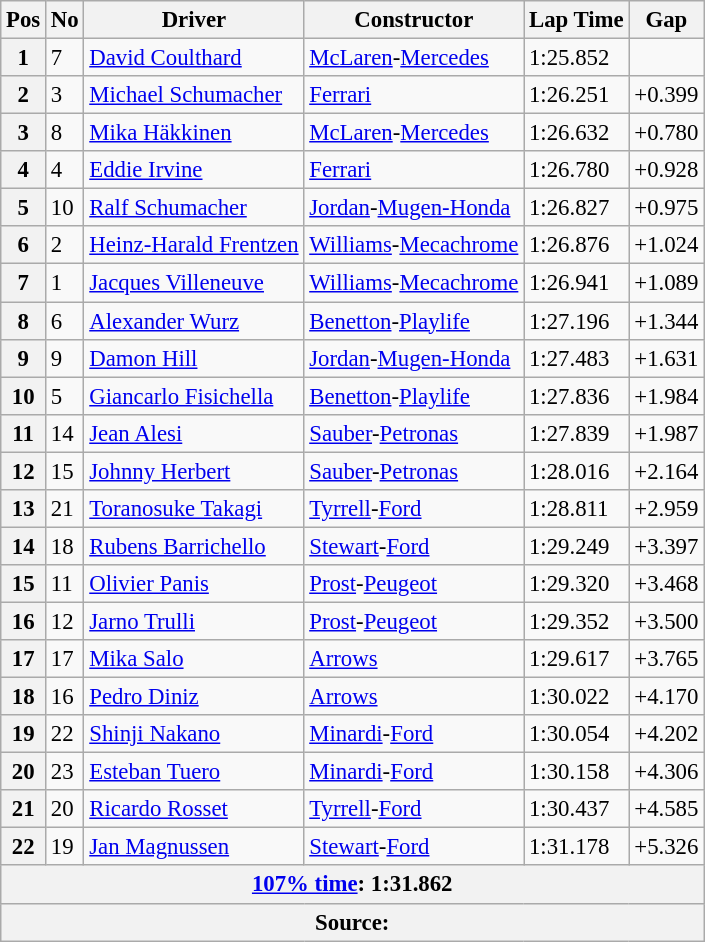<table class="wikitable sortable" style="font-size: 95%;">
<tr>
<th>Pos</th>
<th>No</th>
<th>Driver</th>
<th>Constructor</th>
<th>Lap Time</th>
<th>Gap</th>
</tr>
<tr>
<th>1</th>
<td>7</td>
<td data-sort-value="cou"> <a href='#'>David Coulthard</a></td>
<td><a href='#'>McLaren</a>-<a href='#'>Mercedes</a></td>
<td>1:25.852</td>
<td></td>
</tr>
<tr>
<th>2</th>
<td>3</td>
<td data-sort-value="scm"> <a href='#'>Michael Schumacher</a></td>
<td><a href='#'>Ferrari</a></td>
<td>1:26.251</td>
<td>+0.399</td>
</tr>
<tr>
<th>3</th>
<td>8</td>
<td data-sort-value="hak"> <a href='#'>Mika Häkkinen</a></td>
<td><a href='#'>McLaren</a>-<a href='#'>Mercedes</a></td>
<td>1:26.632</td>
<td>+0.780</td>
</tr>
<tr>
<th>4</th>
<td>4</td>
<td data-sort-value="irv"> <a href='#'>Eddie Irvine</a></td>
<td><a href='#'>Ferrari</a></td>
<td>1:26.780</td>
<td>+0.928</td>
</tr>
<tr>
<th>5</th>
<td>10</td>
<td data-sort-value="scr"> <a href='#'>Ralf Schumacher</a></td>
<td><a href='#'>Jordan</a>-<a href='#'>Mugen-Honda</a></td>
<td>1:26.827</td>
<td>+0.975</td>
</tr>
<tr>
<th>6</th>
<td>2</td>
<td data-sort-value="fre"> <a href='#'>Heinz-Harald Frentzen</a></td>
<td><a href='#'>Williams</a>-<a href='#'>Mecachrome</a></td>
<td>1:26.876</td>
<td>+1.024</td>
</tr>
<tr>
<th>7</th>
<td>1</td>
<td data-sort-value="vil"> <a href='#'>Jacques Villeneuve</a></td>
<td><a href='#'>Williams</a>-<a href='#'>Mecachrome</a></td>
<td>1:26.941</td>
<td>+1.089</td>
</tr>
<tr>
<th>8</th>
<td>6</td>
<td data-sort-value="wur"> <a href='#'>Alexander Wurz</a></td>
<td><a href='#'>Benetton</a>-<a href='#'>Playlife</a></td>
<td>1:27.196</td>
<td>+1.344</td>
</tr>
<tr>
<th>9</th>
<td>9</td>
<td data-sort-value="hil"> <a href='#'>Damon Hill</a></td>
<td><a href='#'>Jordan</a>-<a href='#'>Mugen-Honda</a></td>
<td>1:27.483</td>
<td>+1.631</td>
</tr>
<tr>
<th>10</th>
<td>5</td>
<td data-sort-value="fis"> <a href='#'>Giancarlo Fisichella</a></td>
<td><a href='#'>Benetton</a>-<a href='#'>Playlife</a></td>
<td>1:27.836</td>
<td>+1.984</td>
</tr>
<tr>
<th>11</th>
<td>14</td>
<td data-sort-value="ale"> <a href='#'>Jean Alesi</a></td>
<td><a href='#'>Sauber</a>-<a href='#'>Petronas</a></td>
<td>1:27.839</td>
<td>+1.987</td>
</tr>
<tr>
<th>12</th>
<td>15</td>
<td data-sort-value="her"> <a href='#'>Johnny Herbert</a></td>
<td><a href='#'>Sauber</a>-<a href='#'>Petronas</a></td>
<td>1:28.016</td>
<td>+2.164</td>
</tr>
<tr>
<th>13</th>
<td>21</td>
<td data-sort-value="tak"> <a href='#'>Toranosuke Takagi</a></td>
<td><a href='#'>Tyrrell</a>-<a href='#'>Ford</a></td>
<td>1:28.811</td>
<td>+2.959</td>
</tr>
<tr>
<th>14</th>
<td>18</td>
<td data-sort-value="bar"> <a href='#'>Rubens Barrichello</a></td>
<td><a href='#'>Stewart</a>-<a href='#'>Ford</a></td>
<td>1:29.249</td>
<td>+3.397</td>
</tr>
<tr>
<th>15</th>
<td>11</td>
<td data-sort-value="pan"> <a href='#'>Olivier Panis</a></td>
<td><a href='#'>Prost</a>-<a href='#'>Peugeot</a></td>
<td>1:29.320</td>
<td>+3.468</td>
</tr>
<tr>
<th>16</th>
<td>12</td>
<td data-sort-value="tru"> <a href='#'>Jarno Trulli</a></td>
<td><a href='#'>Prost</a>-<a href='#'>Peugeot</a></td>
<td>1:29.352</td>
<td>+3.500</td>
</tr>
<tr>
<th>17</th>
<td>17</td>
<td data-sort-value="sal"> <a href='#'>Mika Salo</a></td>
<td><a href='#'>Arrows</a></td>
<td>1:29.617</td>
<td>+3.765</td>
</tr>
<tr>
<th>18</th>
<td>16</td>
<td data-sort-value="din"> <a href='#'>Pedro Diniz</a></td>
<td><a href='#'>Arrows</a></td>
<td>1:30.022</td>
<td>+4.170</td>
</tr>
<tr>
<th>19</th>
<td>22</td>
<td data-sort-value="nak"> <a href='#'>Shinji Nakano</a></td>
<td><a href='#'>Minardi</a>-<a href='#'>Ford</a></td>
<td>1:30.054</td>
<td>+4.202</td>
</tr>
<tr>
<th>20</th>
<td>23</td>
<td data-sort-value="tue"> <a href='#'>Esteban Tuero</a></td>
<td><a href='#'>Minardi</a>-<a href='#'>Ford</a></td>
<td>1:30.158</td>
<td>+4.306</td>
</tr>
<tr>
<th>21</th>
<td>20</td>
<td data-sort-value="ros"> <a href='#'>Ricardo Rosset</a></td>
<td><a href='#'>Tyrrell</a>-<a href='#'>Ford</a></td>
<td>1:30.437</td>
<td>+4.585</td>
</tr>
<tr>
<th>22</th>
<td>19</td>
<td data-sort-value="mag"> <a href='#'>Jan Magnussen</a></td>
<td><a href='#'>Stewart</a>-<a href='#'>Ford</a></td>
<td>1:31.178</td>
<td>+5.326</td>
</tr>
<tr>
<th colspan="6"><a href='#'>107% time</a>: 1:31.862</th>
</tr>
<tr>
<th colspan="6">Source:</th>
</tr>
</table>
